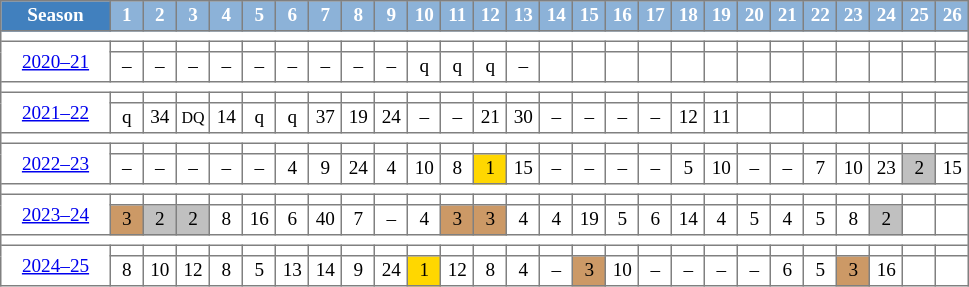<table cellpadding="3" cellspacing="0" border="1" style="background:#ffffff; font-size:80%; line-height:13px; border:grey solid 1px; border-collapse:collapse;">
<tr style="background:#ccc; text-align:center; color:white">
<td style="background:#4180be;" width="65px"><strong>Season</strong></td>
<td style="background:#8CB2D8;" width="15px"><strong>1</strong></td>
<td style="background:#8CB2D8;" width="15px"><strong>2</strong></td>
<td style="background:#8CB2D8;" width="15px"><strong>3</strong></td>
<td style="background:#8CB2D8;" width="15px"><strong>4</strong></td>
<td style="background:#8CB2D8;" width="15px"><strong>5</strong></td>
<td style="background:#8CB2D8;" width="15px"><strong>6</strong></td>
<td style="background:#8CB2D8;" width="15px"><strong>7</strong></td>
<td style="background:#8CB2D8;" width="15px"><strong>8</strong></td>
<td style="background:#8CB2D8;" width="15px"><strong>9</strong></td>
<td style="background:#8CB2D8;" width="15px"><strong>10</strong></td>
<td style="background:#8CB2D8;" width="15px"><strong>11</strong></td>
<td style="background:#8CB2D8;" width="15px"><strong>12</strong></td>
<td style="background:#8CB2D8;" width="15px"><strong>13</strong></td>
<td style="background:#8CB2D8;" width="15px"><strong>14</strong></td>
<td style="background:#8CB2D8;" width="15px"><strong>15</strong></td>
<td style="background:#8CB2D8;" width="15px"><strong>16</strong></td>
<td style="background:#8CB2D8;" width="15px"><strong>17</strong></td>
<td style="background:#8CB2D8;" width="15px"><strong>18</strong></td>
<td style="background:#8CB2D8;" width="15px"><strong>19</strong></td>
<td style="background:#8CB2D8;" width="15px"><strong>20</strong></td>
<td style="background:#8CB2D8;" width="15px"><strong>21</strong></td>
<td style="background:#8CB2D8;" width="15px"><strong>22</strong></td>
<td style="background:#8CB2D8;" width="15px"><strong>23</strong></td>
<td style="background:#8CB2D8;" width="15px"><strong>24</strong></td>
<td style="background:#8CB2D8;" width="15px"><strong>25</strong></td>
<td style="background:#8CB2D8;" width="15px"><strong>26</strong></td>
</tr>
<tr>
<td colspan="27"></td>
</tr>
<tr align=center>
<td rowspan=2 width=66px><a href='#'>2020–21</a></td>
<th></th>
<th></th>
<th></th>
<th></th>
<th></th>
<th></th>
<th></th>
<th></th>
<th></th>
<th></th>
<th></th>
<th></th>
<th></th>
<th></th>
<th></th>
<th></th>
<th></th>
<th></th>
<th></th>
<th></th>
<th></th>
<th></th>
<th></th>
<th></th>
<th></th>
<th></th>
</tr>
<tr align=center>
<td>–</td>
<td>–</td>
<td>–</td>
<td>–</td>
<td>–</td>
<td>–</td>
<td>–</td>
<td>–</td>
<td>–</td>
<td>q</td>
<td>q</td>
<td>q</td>
<td>–</td>
<td></td>
<td></td>
<td></td>
<td></td>
<td></td>
<td></td>
<td></td>
<td></td>
<td></td>
<td></td>
<td></td>
<td></td>
<td></td>
</tr>
<tr>
<td colspan="27"></td>
</tr>
<tr align=center>
<td rowspan=2 width=66px><a href='#'>2021–22</a></td>
<th></th>
<th></th>
<th></th>
<th></th>
<th></th>
<th></th>
<th></th>
<th></th>
<th></th>
<th></th>
<th></th>
<th></th>
<th></th>
<th></th>
<th></th>
<th></th>
<th></th>
<th></th>
<th></th>
<th></th>
<th></th>
<th></th>
<th></th>
<th></th>
<th></th>
<th></th>
</tr>
<tr align=center>
<td>q</td>
<td>34</td>
<td><small>DQ</small></td>
<td>14</td>
<td>q</td>
<td>q</td>
<td>37</td>
<td>19</td>
<td>24</td>
<td>–</td>
<td>–</td>
<td>21</td>
<td>30</td>
<td>–</td>
<td>–</td>
<td>–</td>
<td>–</td>
<td>12</td>
<td>11</td>
<td></td>
<td></td>
<td></td>
<td></td>
<td></td>
<td></td>
<td></td>
</tr>
<tr>
<td colspan="27"></td>
</tr>
<tr align=center>
<td rowspan=2 width=66px><a href='#'>2022–23</a></td>
<th></th>
<th></th>
<th></th>
<th></th>
<th></th>
<th></th>
<th></th>
<th></th>
<th></th>
<th></th>
<th></th>
<th></th>
<th></th>
<th></th>
<th></th>
<th></th>
<th></th>
<th></th>
<th></th>
<th></th>
<th></th>
<th></th>
<th></th>
<th></th>
<th></th>
<th></th>
</tr>
<tr align=center>
<td>–</td>
<td>–</td>
<td>–</td>
<td>–</td>
<td>–</td>
<td>4</td>
<td>9</td>
<td>24</td>
<td>4</td>
<td>10</td>
<td>8</td>
<td bgcolor=gold>1</td>
<td>15</td>
<td>–</td>
<td>–</td>
<td>–</td>
<td>–</td>
<td>5</td>
<td>10</td>
<td>–</td>
<td>–</td>
<td>7</td>
<td>10</td>
<td>23</td>
<td bgcolor=silver>2</td>
<td>15</td>
</tr>
<tr>
<td colspan="27"></td>
</tr>
<tr align=center>
<td rowspan=2 width=66px><a href='#'>2023–24</a></td>
<th></th>
<th></th>
<th></th>
<th></th>
<th></th>
<th></th>
<th></th>
<th></th>
<th></th>
<th></th>
<th></th>
<th></th>
<th></th>
<th></th>
<th></th>
<th></th>
<th></th>
<th></th>
<th></th>
<th></th>
<th></th>
<th></th>
<th></th>
<th></th>
<th></th>
<th></th>
</tr>
<tr align=center>
<td style="background:#c96;">3</td>
<td bgcolor=silver>2</td>
<td bgcolor=silver>2</td>
<td>8</td>
<td>16</td>
<td>6</td>
<td>40</td>
<td>7</td>
<td>–</td>
<td>4</td>
<td style="background:#c96;">3</td>
<td style="background:#c96;">3</td>
<td>4</td>
<td>4</td>
<td>19</td>
<td>5</td>
<td>6</td>
<td>14</td>
<td>4</td>
<td>5</td>
<td>4</td>
<td>5</td>
<td>8</td>
<td bgcolor=silver>2</td>
<td></td>
<td></td>
</tr>
<tr>
<td colspan=27></td>
</tr>
<tr align=center>
<td rowspan=2 width=66px><a href='#'>2024–25</a></td>
<th></th>
<th></th>
<th></th>
<th></th>
<th></th>
<th></th>
<th></th>
<th></th>
<th></th>
<th></th>
<th></th>
<th></th>
<th></th>
<th></th>
<th></th>
<th></th>
<th></th>
<th></th>
<th></th>
<th></th>
<th></th>
<th></th>
<th></th>
<th></th>
<th></th>
<th></th>
</tr>
<tr align=center>
<td>8</td>
<td>10</td>
<td>12</td>
<td>8</td>
<td>5</td>
<td>13</td>
<td>14</td>
<td>9</td>
<td>24</td>
<td bgcolor=gold>1</td>
<td>12</td>
<td>8</td>
<td>4</td>
<td>–</td>
<td style="background:#c96;">3</td>
<td>10</td>
<td>–</td>
<td>–</td>
<td>–</td>
<td>–</td>
<td>6</td>
<td>5</td>
<td style="background:#c96;">3</td>
<td>16</td>
<td></td>
</tr>
</table>
